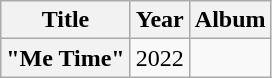<table class="wikitable plainrowheaders" style="text-align:center;">
<tr>
<th scope="col">Title</th>
<th scope="col">Year</th>
<th scope="col">Album</th>
</tr>
<tr>
<th scope="row">"Me Time"<br></th>
<td>2022</td>
<td></td>
</tr>
</table>
